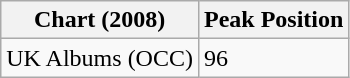<table class="wikitable">
<tr>
<th>Chart (2008)</th>
<th>Peak Position</th>
</tr>
<tr>
<td>UK Albums (OCC)</td>
<td>96</td>
</tr>
</table>
